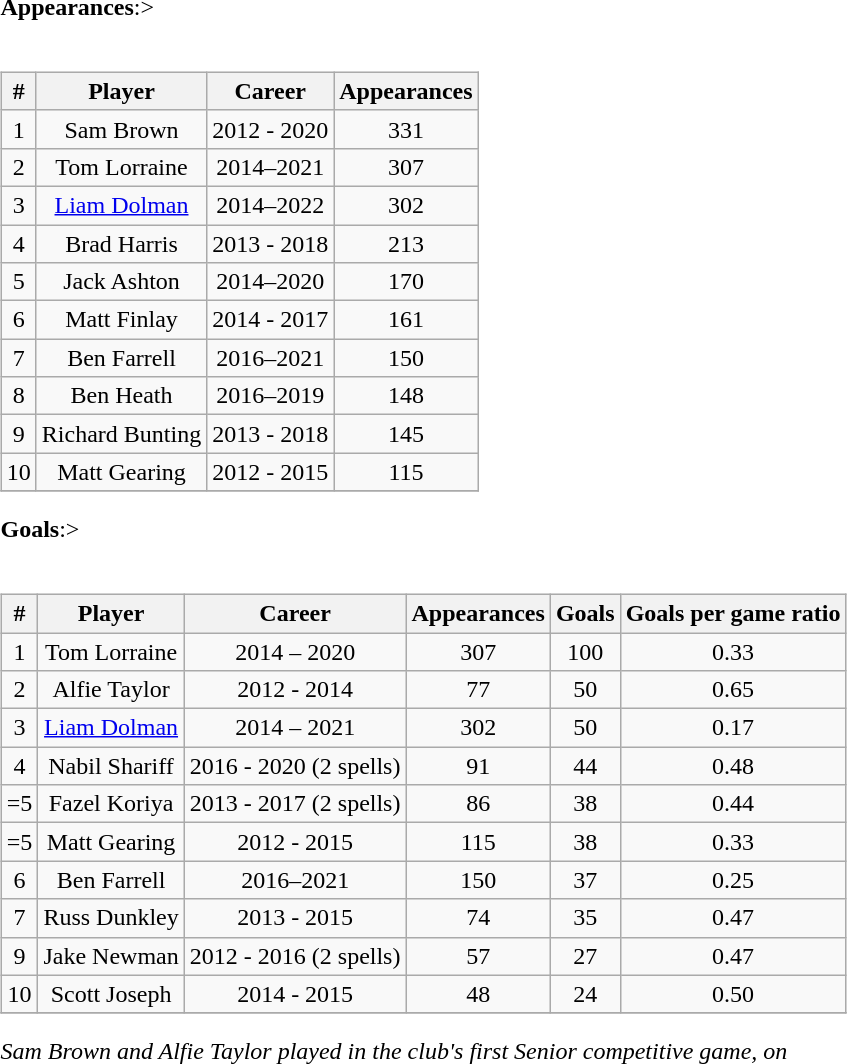<table>
<tr>
<td valign="top"><br><strong>Appearances</strong>:<table border=0 cellpadding=0 cellspacing=0>>
<tr>
<td><br><table class="wikitable sortable" style="text-align: center">
<tr>
<th>#</th>
<th>Player</th>
<th>Career</th>
<th>Appearances</th>
</tr>
<tr>
<td>1</td>
<td align=center>Sam Brown</td>
<td align=center>2012 - 2020</td>
<td align=center>331</td>
</tr>
<tr>
<td>2</td>
<td align=center>Tom Lorraine</td>
<td align=center>2014–2021</td>
<td align=center>307</td>
</tr>
<tr>
<td>3</td>
<td align=center><a href='#'>Liam Dolman</a></td>
<td align=center>2014–2022</td>
<td align=center>302</td>
</tr>
<tr>
<td>4</td>
<td align=center>Brad Harris</td>
<td align=center>2013 - 2018</td>
<td align=center>213</td>
</tr>
<tr>
<td>5</td>
<td align=center>Jack Ashton</td>
<td align=center>2014–2020</td>
<td align=center>170</td>
</tr>
<tr>
<td>6</td>
<td align=center>Matt Finlay</td>
<td align=center>2014 - 2017</td>
<td align=center>161</td>
</tr>
<tr>
<td>7</td>
<td align=center>Ben Farrell</td>
<td align=center>2016–2021</td>
<td align=center>150</td>
</tr>
<tr>
<td>8</td>
<td align=center>Ben Heath</td>
<td align=center>2016–2019</td>
<td align=center>148</td>
</tr>
<tr>
<td>9</td>
<td align=center>Richard Bunting</td>
<td align=center>2013 - 2018</td>
<td align=center>145</td>
</tr>
<tr>
<td>10</td>
<td align=center>Matt Gearing</td>
<td align=center>2012 - 2015</td>
<td align=center>115</td>
</tr>
<tr>
</tr>
</table>
</td>
</tr>
</table>
<strong>Goals</strong>:<table border=0 cellpadding=0 cellspacing=0>>
<tr>
<td><br><table class="wikitable sortable" style="text-align: center">
<tr>
<th>#</th>
<th>Player</th>
<th>Career</th>
<th>Appearances</th>
<th>Goals</th>
<th>Goals per game ratio</th>
</tr>
<tr>
<td>1</td>
<td align=center>Tom Lorraine</td>
<td>2014 – 2020</td>
<td>307</td>
<td>100</td>
<td>0.33</td>
</tr>
<tr>
<td>2</td>
<td align=center>Alfie Taylor</td>
<td>2012 - 2014</td>
<td>77</td>
<td>50</td>
<td>0.65</td>
</tr>
<tr>
<td>3</td>
<td align=center><a href='#'>Liam Dolman</a></td>
<td>2014 – 2021</td>
<td>302</td>
<td>50</td>
<td>0.17</td>
</tr>
<tr>
<td>4</td>
<td align=center>Nabil Shariff</td>
<td>2016 - 2020 (2 spells)</td>
<td>91</td>
<td>44</td>
<td>0.48</td>
</tr>
<tr>
<td>=5</td>
<td align=center>Fazel Koriya</td>
<td>2013 - 2017 (2 spells)</td>
<td>86</td>
<td>38</td>
<td>0.44</td>
</tr>
<tr>
<td>=5</td>
<td align=center>Matt Gearing</td>
<td>2012 - 2015</td>
<td>115</td>
<td>38</td>
<td>0.33</td>
</tr>
<tr>
<td>6</td>
<td align=center>Ben Farrell</td>
<td>2016–2021</td>
<td>150</td>
<td>37</td>
<td>0.25</td>
</tr>
<tr>
<td>7</td>
<td align=center>Russ Dunkley</td>
<td>2013 - 2015</td>
<td>74</td>
<td>35</td>
<td>0.47</td>
</tr>
<tr>
<td>9</td>
<td align=center>Jake Newman</td>
<td>2012 - 2016 (2 spells)</td>
<td>57</td>
<td>27</td>
<td>0.47</td>
</tr>
<tr>
<td>10</td>
<td align=center>Scott Joseph</td>
<td>2014 - 2015</td>
<td>48</td>
<td>24</td>
<td>0.50</td>
</tr>
<tr>
</tr>
</table>
</td>
</tr>
</table>
<em>Sam Brown and Alfie Taylor played in the club's first Senior competitive game, on </em></td>
</tr>
</table>
